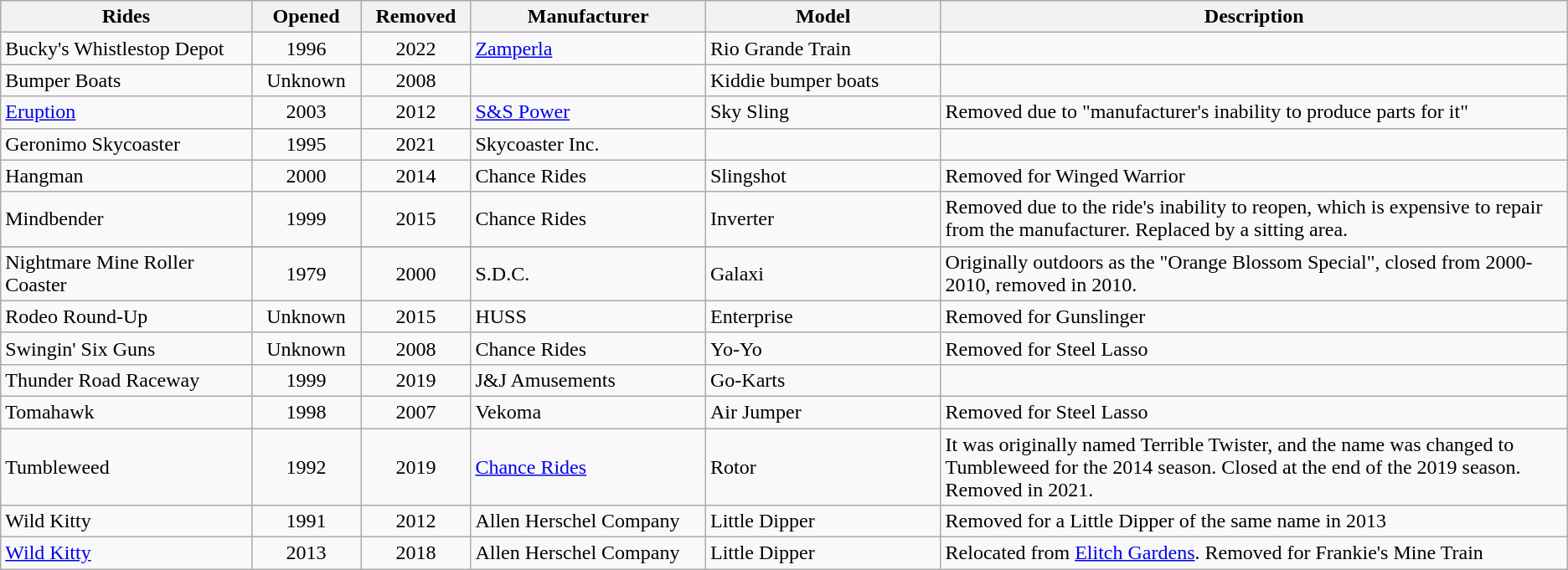<table class="wikitable sortable">
<tr>
<th>Rides</th>
<th style="width:7%;">Opened</th>
<th style="width:7%;">Removed</th>
<th style="width:15%;">Manufacturer</th>
<th style="width:15%;">Model</th>
<th style="width:40%;">Description</th>
</tr>
<tr>
<td>Bucky's Whistlestop Depot</td>
<td style="text-align:center">1996</td>
<td style="text-align:center">2022</td>
<td><a href='#'>Zamperla</a></td>
<td>Rio Grande Train</td>
<td></td>
</tr>
<tr>
<td>Bumper Boats</td>
<td style="text-align:center">Unknown</td>
<td style="text-align:center">2008</td>
<td></td>
<td>Kiddie bumper boats</td>
<td></td>
</tr>
<tr>
<td><a href='#'>Eruption</a></td>
<td style="text-align:center">2003</td>
<td style="text-align:center">2012</td>
<td><a href='#'>S&S Power</a></td>
<td>Sky Sling</td>
<td>Removed due to "manufacturer's inability to produce parts for it"</td>
</tr>
<tr>
<td>Geronimo Skycoaster</td>
<td style="text-align:center">1995</td>
<td style="text-align:center">2021</td>
<td>Skycoaster Inc.</td>
<td></td>
<td></td>
</tr>
<tr>
<td>Hangman</td>
<td style="text-align:center">2000</td>
<td style="text-align:center">2014</td>
<td>Chance Rides</td>
<td>Slingshot</td>
<td>Removed for Winged Warrior</td>
</tr>
<tr>
<td>Mindbender</td>
<td style="text-align:center">1999</td>
<td style="text-align:center">2015</td>
<td>Chance Rides</td>
<td>Inverter</td>
<td>Removed due to the ride's inability to reopen, which is expensive to repair from the manufacturer. Replaced by a sitting area.</td>
</tr>
<tr>
</tr>
<tr>
<td>Nightmare Mine Roller Coaster</td>
<td style="text-align:center">1979</td>
<td style="text-align:center">2000</td>
<td>S.D.C.</td>
<td>Galaxi</td>
<td>Originally outdoors as the "Orange Blossom Special", closed from 2000-2010, removed in 2010.</td>
</tr>
<tr>
<td>Rodeo Round-Up</td>
<td style="text-align:center">Unknown</td>
<td style="text-align:center">2015</td>
<td>HUSS</td>
<td>Enterprise</td>
<td>Removed for Gunslinger</td>
</tr>
<tr>
<td>Swingin' Six Guns</td>
<td style="text-align:center">Unknown</td>
<td style="text-align:center">2008</td>
<td>Chance Rides</td>
<td>Yo-Yo</td>
<td>Removed for Steel Lasso</td>
</tr>
<tr>
<td>Thunder Road Raceway</td>
<td style="text-align:center">1999</td>
<td style="text-align:center">2019</td>
<td>J&J Amusements</td>
<td>Go-Karts</td>
<td></td>
</tr>
<tr>
<td>Tomahawk</td>
<td style="text-align:center">1998</td>
<td style="text-align:center">2007</td>
<td>Vekoma</td>
<td>Air Jumper</td>
<td>Removed for Steel Lasso</td>
</tr>
<tr>
<td>Tumbleweed</td>
<td style="text-align:center">1992</td>
<td style="text-align:center">2019</td>
<td><a href='#'>Chance Rides</a></td>
<td>Rotor</td>
<td>It was originally named Terrible Twister, and the name was changed to Tumbleweed for the 2014 season. Closed at the end of the 2019 season. Removed in 2021. </td>
</tr>
<tr>
<td>Wild Kitty</td>
<td style="text-align:center">1991</td>
<td style="text-align:center">2012</td>
<td>Allen Herschel Company</td>
<td>Little Dipper</td>
<td>Removed for a Little Dipper of the same name in 2013</td>
</tr>
<tr>
<td><a href='#'>Wild Kitty</a></td>
<td style="text-align:center">2013</td>
<td style="text-align:center">2018</td>
<td>Allen Herschel Company</td>
<td>Little Dipper</td>
<td>Relocated from <a href='#'>Elitch Gardens</a>. Removed for Frankie's Mine Train</td>
</tr>
</table>
